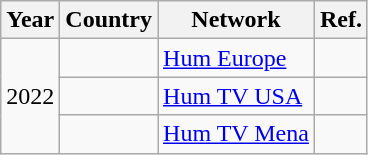<table class="wikitable">
<tr>
<th>Year</th>
<th>Country</th>
<th>Network</th>
<th>Ref.</th>
</tr>
<tr>
<td rowspan="4">2022</td>
<td></td>
<td><a href='#'>Hum Europe</a></td>
<td></td>
</tr>
<tr>
<td></td>
<td><a href='#'>Hum TV USA</a></td>
<td></td>
</tr>
<tr>
<td></td>
<td><a href='#'>Hum TV Mena</a></td>
<td></td>
</tr>
</table>
